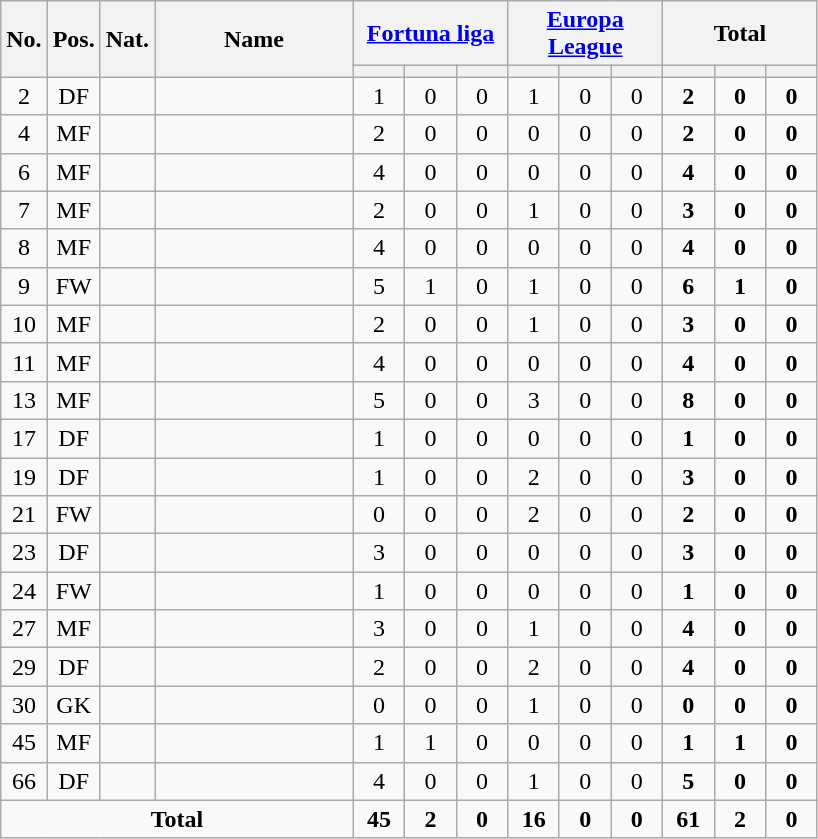<table class="wikitable sortable" style="text-align: center;">
<tr>
<th rowspan="2" style="width:20px;">No.</th>
<th rowspan="2" style="width:20px;">Pos.</th>
<th rowspan="2" style="width:20px;">Nat.</th>
<th rowspan="2" style="width:125px;">Name</th>
<th colspan="3" style="width:75px;"><a href='#'>Fortuna liga</a></th>
<th colspan="3" style="width:75px;"><a href='#'>Europa League</a></th>
<th colspan="3" style="width:75px;">Total</th>
</tr>
<tr>
<th width=27></th>
<th width=27></th>
<th width=27></th>
<th width=27></th>
<th width=27></th>
<th width=27></th>
<th width=27></th>
<th width=27></th>
<th width=27></th>
</tr>
<tr>
<td>2</td>
<td>DF</td>
<td></td>
<td align=left></td>
<td>1</td>
<td>0</td>
<td>0</td>
<td>1</td>
<td>0</td>
<td>0</td>
<td><strong>2</strong></td>
<td><strong>0</strong></td>
<td><strong>0</strong></td>
</tr>
<tr>
<td>4</td>
<td>MF</td>
<td></td>
<td align=left></td>
<td>2</td>
<td>0</td>
<td>0</td>
<td>0</td>
<td>0</td>
<td>0</td>
<td><strong>2</strong></td>
<td><strong>0</strong></td>
<td><strong>0</strong></td>
</tr>
<tr>
<td>6</td>
<td>MF</td>
<td></td>
<td align=left></td>
<td>4</td>
<td>0</td>
<td>0</td>
<td>0</td>
<td>0</td>
<td>0</td>
<td><strong>4</strong></td>
<td><strong>0</strong></td>
<td><strong>0</strong></td>
</tr>
<tr>
<td>7</td>
<td>MF</td>
<td></td>
<td align=left></td>
<td>2</td>
<td>0</td>
<td>0</td>
<td>1</td>
<td>0</td>
<td>0</td>
<td><strong>3</strong></td>
<td><strong>0</strong></td>
<td><strong>0</strong></td>
</tr>
<tr>
<td>8</td>
<td>MF</td>
<td></td>
<td align=left></td>
<td>4</td>
<td>0</td>
<td>0</td>
<td>0</td>
<td>0</td>
<td>0</td>
<td><strong>4</strong></td>
<td><strong>0</strong></td>
<td><strong>0</strong></td>
</tr>
<tr>
<td>9</td>
<td>FW</td>
<td></td>
<td align=left></td>
<td>5</td>
<td>1</td>
<td>0</td>
<td>1</td>
<td>0</td>
<td>0</td>
<td><strong>6</strong></td>
<td><strong>1</strong></td>
<td><strong>0</strong></td>
</tr>
<tr>
<td>10</td>
<td>MF</td>
<td></td>
<td align=left></td>
<td>2</td>
<td>0</td>
<td>0</td>
<td>1</td>
<td>0</td>
<td>0</td>
<td><strong>3</strong></td>
<td><strong>0</strong></td>
<td><strong>0</strong></td>
</tr>
<tr>
<td>11</td>
<td>MF</td>
<td></td>
<td align=left></td>
<td>4</td>
<td>0</td>
<td>0</td>
<td>0</td>
<td>0</td>
<td>0</td>
<td><strong>4</strong></td>
<td><strong>0</strong></td>
<td><strong>0</strong></td>
</tr>
<tr>
<td>13</td>
<td>MF</td>
<td></td>
<td align=left></td>
<td>5</td>
<td>0</td>
<td>0</td>
<td>3</td>
<td>0</td>
<td>0</td>
<td><strong>8</strong></td>
<td><strong>0</strong></td>
<td><strong>0</strong></td>
</tr>
<tr>
<td>17</td>
<td>DF</td>
<td></td>
<td align=left></td>
<td>1</td>
<td>0</td>
<td>0</td>
<td>0</td>
<td>0</td>
<td>0</td>
<td><strong>1</strong></td>
<td><strong>0</strong></td>
<td><strong>0</strong></td>
</tr>
<tr>
<td>19</td>
<td>DF</td>
<td></td>
<td align=left></td>
<td>1</td>
<td>0</td>
<td>0</td>
<td>2</td>
<td>0</td>
<td>0</td>
<td><strong>3</strong></td>
<td><strong>0</strong></td>
<td><strong>0</strong></td>
</tr>
<tr>
<td>21</td>
<td>FW</td>
<td></td>
<td align=left></td>
<td>0</td>
<td>0</td>
<td>0</td>
<td>2</td>
<td>0</td>
<td>0</td>
<td><strong>2</strong></td>
<td><strong>0</strong></td>
<td><strong>0</strong></td>
</tr>
<tr>
<td>23</td>
<td>DF</td>
<td></td>
<td align=left></td>
<td>3</td>
<td>0</td>
<td>0</td>
<td>0</td>
<td>0</td>
<td>0</td>
<td><strong>3</strong></td>
<td><strong>0</strong></td>
<td><strong>0</strong></td>
</tr>
<tr>
<td>24</td>
<td>FW</td>
<td></td>
<td align=left></td>
<td>1</td>
<td>0</td>
<td>0</td>
<td>0</td>
<td>0</td>
<td>0</td>
<td><strong>1</strong></td>
<td><strong>0</strong></td>
<td><strong>0</strong></td>
</tr>
<tr>
<td>27</td>
<td>MF</td>
<td></td>
<td align=left></td>
<td>3</td>
<td>0</td>
<td>0</td>
<td>1</td>
<td>0</td>
<td>0</td>
<td><strong>4</strong></td>
<td><strong>0</strong></td>
<td><strong>0</strong></td>
</tr>
<tr>
<td>29</td>
<td>DF</td>
<td></td>
<td align=left></td>
<td>2</td>
<td>0</td>
<td>0</td>
<td>2</td>
<td>0</td>
<td>0</td>
<td><strong>4</strong></td>
<td><strong>0</strong></td>
<td><strong>0</strong></td>
</tr>
<tr>
<td>30</td>
<td>GK</td>
<td></td>
<td align=left></td>
<td>0</td>
<td>0</td>
<td>0</td>
<td>1</td>
<td>0</td>
<td>0</td>
<td><strong>0</strong></td>
<td><strong>0</strong></td>
<td><strong>0</strong></td>
</tr>
<tr>
<td>45</td>
<td>MF</td>
<td></td>
<td align=left></td>
<td>1</td>
<td>1</td>
<td>0</td>
<td>0</td>
<td>0</td>
<td>0</td>
<td><strong>1</strong></td>
<td><strong>1</strong></td>
<td><strong>0</strong></td>
</tr>
<tr>
<td>66</td>
<td>DF</td>
<td></td>
<td align=left></td>
<td>4</td>
<td>0</td>
<td>0</td>
<td>1</td>
<td>0</td>
<td>0</td>
<td><strong>5</strong></td>
<td><strong>0</strong></td>
<td><strong>0</strong></td>
</tr>
<tr>
<td colspan="4"><strong>Total</strong></td>
<td><strong>45</strong></td>
<td><strong>2</strong></td>
<td><strong>0</strong></td>
<td><strong>16</strong></td>
<td><strong>0</strong></td>
<td><strong>0</strong></td>
<td><strong>61</strong></td>
<td><strong>2</strong></td>
<td><strong>0</strong></td>
</tr>
</table>
